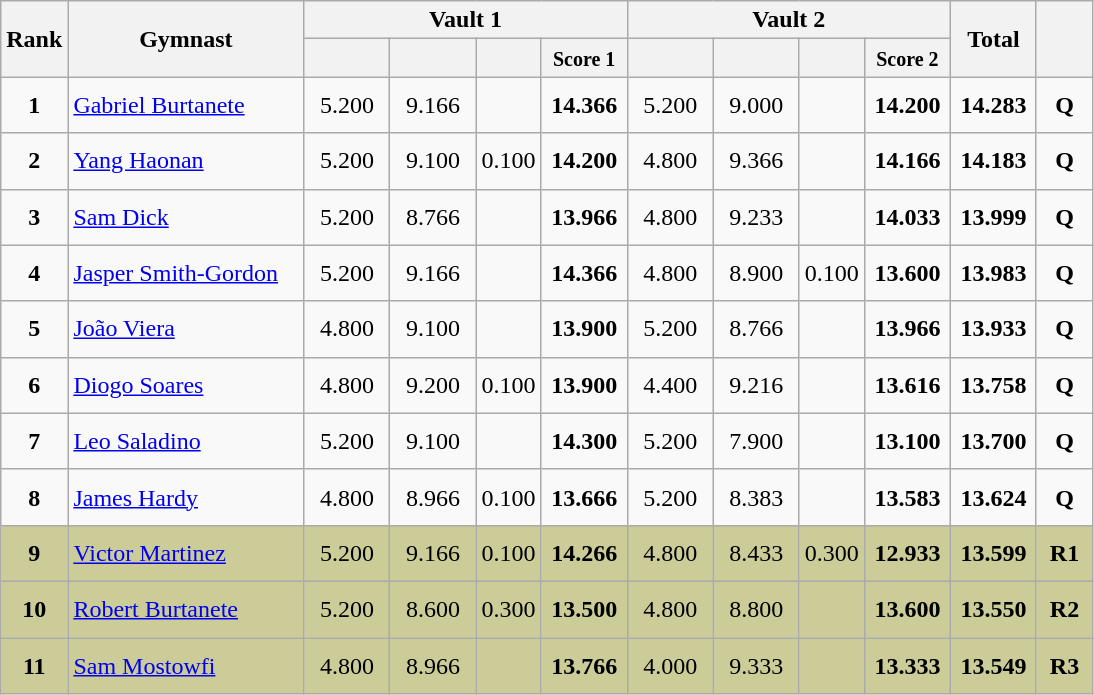<table style="text-align:center;" class="wikitable sortable">
<tr>
<th style="width:15px;" rowspan="2">Rank</th>
<th style="width:150px;" rowspan="2">Gymnast</th>
<th colspan="4">Vault 1</th>
<th colspan="4">Vault 2</th>
<th style="width:50px;" rowspan="2">Total</th>
<th style="width:30px;" rowspan="2"><small></small></th>
</tr>
<tr>
<th style="width:50px;"><small></small></th>
<th style="width:50px;"><small></small></th>
<th style="width:20px;"><small></small></th>
<th style="width:50px;"><small>Score 1</small></th>
<th style="width:50px;"><small></small></th>
<th style="width:50px;"><small></small></th>
<th style="width:20px;"><small></small></th>
<th style="width:50px;"><small>Score 2</small></th>
</tr>
<tr>
<td scope="row" style="text-align:center"><strong>1</strong></td>
<td style="height:30px; text-align:left;"> <a href='#'>Gabriel Burtanete</a></td>
<td>5.200</td>
<td>9.166</td>
<td></td>
<td><strong>14.366</strong></td>
<td>5.200</td>
<td>9.000</td>
<td></td>
<td><strong>14.200</strong></td>
<td><strong>14.283</strong></td>
<td><strong>Q</strong></td>
</tr>
<tr>
<td scope="row" style="text-align:center"><strong>2</strong></td>
<td style="height:30px; text-align:left;"> <a href='#'>Yang Haonan</a></td>
<td>5.200</td>
<td>9.100</td>
<td>0.100</td>
<td><strong>14.200</strong></td>
<td>4.800</td>
<td>9.366</td>
<td></td>
<td><strong>14.166</strong></td>
<td><strong>14.183</strong></td>
<td><strong>Q</strong></td>
</tr>
<tr>
<td scope="row" style="text-align:center"><strong>3</strong></td>
<td style="height:30px; text-align:left;"> <a href='#'>Sam Dick</a></td>
<td>5.200</td>
<td>8.766</td>
<td></td>
<td><strong>13.966</strong></td>
<td>4.800</td>
<td>9.233</td>
<td></td>
<td><strong>14.033</strong></td>
<td><strong>13.999</strong></td>
<td><strong>Q</strong></td>
</tr>
<tr>
<td scope="row" style="text-align:center"><strong>4</strong></td>
<td style="height:30px; text-align:left;"> <a href='#'>Jasper Smith-Gordon</a></td>
<td>5.200</td>
<td>9.166</td>
<td></td>
<td><strong>14.366</strong></td>
<td>4.800</td>
<td>8.900</td>
<td>0.100</td>
<td><strong>13.600</strong></td>
<td><strong>13.983</strong></td>
<td><strong>Q</strong></td>
</tr>
<tr>
<td scope="row" style="text-align:center"><strong>5</strong></td>
<td style="height:30px; text-align:left;"> <a href='#'>João Viera</a></td>
<td>4.800</td>
<td>9.100</td>
<td></td>
<td><strong>13.900</strong></td>
<td>5.200</td>
<td>8.766</td>
<td></td>
<td><strong>13.966</strong></td>
<td><strong>13.933</strong></td>
<td><strong>Q</strong></td>
</tr>
<tr>
<td scope="row" style="text-align:center"><strong>6</strong></td>
<td style="height:30px; text-align:left;"> <a href='#'>Diogo Soares</a></td>
<td>4.800</td>
<td>9.200</td>
<td>0.100</td>
<td><strong>13.900</strong></td>
<td>4.400</td>
<td>9.216</td>
<td></td>
<td><strong>13.616</strong></td>
<td><strong>13.758</strong></td>
<td><strong>Q</strong></td>
</tr>
<tr>
<td scope="row" style="text-align:center"><strong>7</strong></td>
<td style="height:30px; text-align:left;"> <a href='#'>Leo Saladino</a></td>
<td>5.200</td>
<td>9.100</td>
<td></td>
<td><strong>14.300</strong></td>
<td>5.200</td>
<td>7.900</td>
<td></td>
<td><strong>13.100</strong></td>
<td><strong>13.700</strong></td>
<td><strong>Q</strong></td>
</tr>
<tr>
<td scope="row" style="text-align:center"><strong>8</strong></td>
<td style="height:30px; text-align:left;"> <a href='#'>James Hardy</a></td>
<td>4.800</td>
<td>8.966</td>
<td>0.100</td>
<td><strong>13.666</strong></td>
<td>5.200</td>
<td>8.383</td>
<td></td>
<td><strong>13.583</strong></td>
<td><strong>13.624</strong></td>
<td><strong>Q</strong></td>
</tr>
<tr style="background:#cccc99;">
<td scope="row" style="text-align:center"><strong>9</strong></td>
<td style="height:30px; text-align:left;"> <a href='#'>Victor Martinez</a></td>
<td>5.200</td>
<td>9.166</td>
<td>0.100</td>
<td><strong>14.266</strong></td>
<td>4.800</td>
<td>8.433</td>
<td>0.300</td>
<td><strong>12.933</strong></td>
<td><strong>13.599</strong></td>
<td><strong>R1</strong></td>
</tr>
<tr style="background:#cccc99;">
<td scope="row" style="text-align:center"><strong>10</strong></td>
<td style="height:30px; text-align:left;"> <a href='#'>Robert Burtanete</a></td>
<td>5.200</td>
<td>8.600</td>
<td>0.300</td>
<td><strong>13.500</strong></td>
<td>4.800</td>
<td>8.800</td>
<td></td>
<td><strong>13.600</strong></td>
<td><strong>13.550</strong></td>
<td><strong>R2</strong></td>
</tr>
<tr style="background:#cccc99;">
<td scope="row" style="text-align:center"><strong>11</strong></td>
<td style="height:30px; text-align:left;"> <a href='#'>Sam Mostowfi</a></td>
<td>4.800</td>
<td>8.966</td>
<td></td>
<td><strong>13.766</strong></td>
<td>4.000</td>
<td>9.333</td>
<td></td>
<td><strong>13.333</strong></td>
<td><strong>13.549</strong></td>
<td><strong>R3</strong></td>
</tr>
</table>
